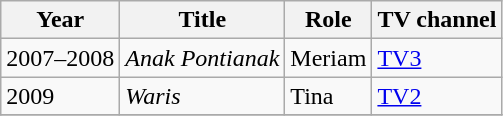<table class="wikitable">
<tr>
<th>Year</th>
<th>Title</th>
<th>Role</th>
<th>TV channel</th>
</tr>
<tr>
<td>2007–2008</td>
<td><em>Anak Pontianak</em></td>
<td>Meriam</td>
<td><a href='#'>TV3</a></td>
</tr>
<tr>
<td>2009</td>
<td><em>Waris</em></td>
<td>Tina</td>
<td><a href='#'>TV2</a></td>
</tr>
<tr>
</tr>
</table>
